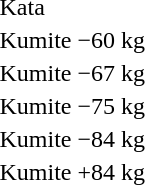<table>
<tr>
<td rowspan=2>Kata</td>
<td rowspan=2></td>
<td rowspan=2></td>
<td></td>
</tr>
<tr>
<td></td>
</tr>
<tr>
<td rowspan=2>Kumite −60 kg</td>
<td rowspan=2></td>
<td rowspan=2></td>
<td></td>
</tr>
<tr>
<td></td>
</tr>
<tr>
<td rowspan=2>Kumite −67 kg</td>
<td rowspan=2></td>
<td rowspan=2></td>
<td></td>
</tr>
<tr>
<td></td>
</tr>
<tr>
<td rowspan=2>Kumite −75 kg</td>
<td rowspan=2></td>
<td rowspan=2></td>
<td></td>
</tr>
<tr>
<td></td>
</tr>
<tr>
<td rowspan=2>Kumite −84 kg</td>
<td rowspan=2></td>
<td rowspan=2></td>
<td></td>
</tr>
<tr>
<td></td>
</tr>
<tr>
<td rowspan=2>Kumite +84 kg</td>
<td rowspan=2></td>
<td rowspan=2></td>
<td></td>
</tr>
<tr>
<td></td>
</tr>
</table>
